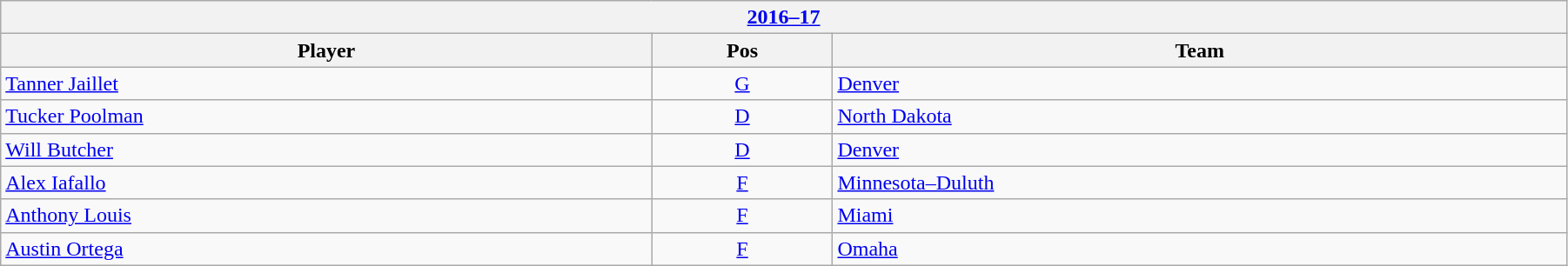<table class="wikitable" width=95%>
<tr>
<th colspan=3><a href='#'>2016–17</a></th>
</tr>
<tr>
<th>Player</th>
<th>Pos</th>
<th>Team</th>
</tr>
<tr>
<td><a href='#'>Tanner Jaillet</a></td>
<td align=center><a href='#'>G</a></td>
<td><a href='#'>Denver</a></td>
</tr>
<tr>
<td><a href='#'>Tucker Poolman</a></td>
<td align=center><a href='#'>D</a></td>
<td><a href='#'>North Dakota</a></td>
</tr>
<tr>
<td><a href='#'>Will Butcher</a></td>
<td align=center><a href='#'>D</a></td>
<td><a href='#'>Denver</a></td>
</tr>
<tr>
<td><a href='#'>Alex Iafallo</a></td>
<td align=center><a href='#'>F</a></td>
<td><a href='#'>Minnesota–Duluth</a></td>
</tr>
<tr>
<td><a href='#'>Anthony Louis</a></td>
<td align=center><a href='#'>F</a></td>
<td><a href='#'>Miami</a></td>
</tr>
<tr>
<td><a href='#'>Austin Ortega</a></td>
<td align=center><a href='#'>F</a></td>
<td><a href='#'>Omaha</a></td>
</tr>
</table>
